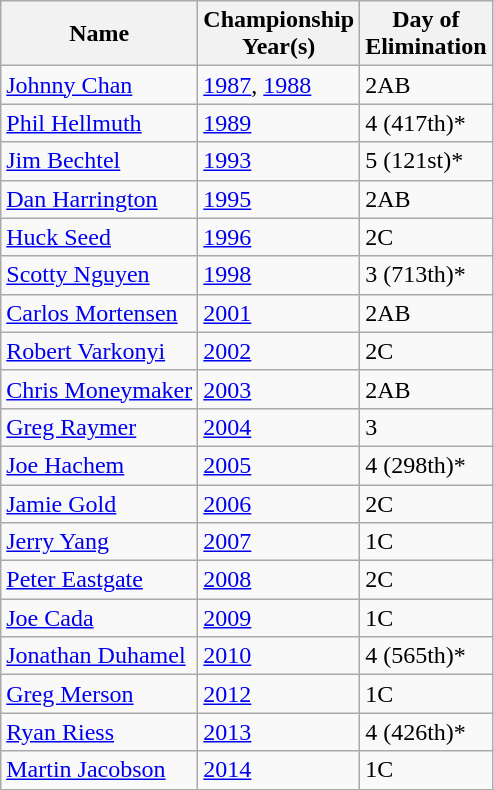<table class="wikitable sortable">
<tr>
<th>Name</th>
<th>Championship<br>Year(s)</th>
<th>Day of<br>Elimination</th>
</tr>
<tr>
<td><a href='#'>Johnny Chan</a></td>
<td><a href='#'>1987</a>, <a href='#'>1988</a></td>
<td>2AB</td>
</tr>
<tr>
<td><a href='#'>Phil Hellmuth</a></td>
<td><a href='#'>1989</a></td>
<td data-sort-value="4.2">4 (417th)*</td>
</tr>
<tr>
<td><a href='#'>Jim Bechtel</a></td>
<td><a href='#'>1993</a></td>
<td>5 (121st)*</td>
</tr>
<tr>
<td><a href='#'>Dan Harrington</a></td>
<td><a href='#'>1995</a></td>
<td>2AB</td>
</tr>
<tr>
<td><a href='#'>Huck Seed</a></td>
<td><a href='#'>1996</a></td>
<td>2C</td>
</tr>
<tr>
<td><a href='#'>Scotty Nguyen</a></td>
<td><a href='#'>1998</a></td>
<td>3 (713th)*</td>
</tr>
<tr>
<td><a href='#'>Carlos Mortensen</a></td>
<td><a href='#'>2001</a></td>
<td>2AB</td>
</tr>
<tr>
<td><a href='#'>Robert Varkonyi</a></td>
<td><a href='#'>2002</a></td>
<td>2C</td>
</tr>
<tr>
<td><a href='#'>Chris Moneymaker</a></td>
<td><a href='#'>2003</a></td>
<td>2AB</td>
</tr>
<tr>
<td><a href='#'>Greg Raymer</a></td>
<td><a href='#'>2004</a></td>
<td>3</td>
</tr>
<tr>
<td><a href='#'>Joe Hachem</a></td>
<td><a href='#'>2005</a></td>
<td data-sort-value="4.3">4 (298th)*</td>
</tr>
<tr>
<td><a href='#'>Jamie Gold</a></td>
<td><a href='#'>2006</a></td>
<td>2C</td>
</tr>
<tr>
<td><a href='#'>Jerry Yang</a></td>
<td><a href='#'>2007</a></td>
<td>1C</td>
</tr>
<tr>
<td><a href='#'>Peter Eastgate</a></td>
<td><a href='#'>2008</a></td>
<td>2C</td>
</tr>
<tr>
<td><a href='#'>Joe Cada</a></td>
<td><a href='#'>2009</a></td>
<td>1C</td>
</tr>
<tr>
<td><a href='#'>Jonathan Duhamel</a></td>
<td><a href='#'>2010</a></td>
<td>4 (565th)*</td>
</tr>
<tr>
<td><a href='#'>Greg Merson</a></td>
<td><a href='#'>2012</a></td>
<td>1C</td>
</tr>
<tr>
<td><a href='#'>Ryan Riess</a></td>
<td><a href='#'>2013</a></td>
<td data-sort-value="4.1">4 (426th)*</td>
</tr>
<tr>
<td><a href='#'>Martin Jacobson</a></td>
<td><a href='#'>2014</a></td>
<td>1C</td>
</tr>
</table>
